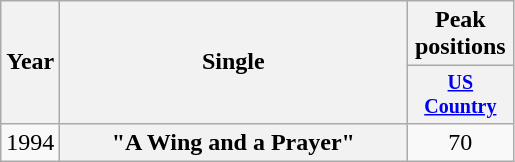<table class="wikitable plainrowheaders" style="text-align:center;">
<tr>
<th rowspan="2">Year</th>
<th rowspan="2" style="width:14em;">Single</th>
<th colspan="1">Peak positions</th>
</tr>
<tr style="font-size:smaller;">
<th width="65"><a href='#'>US Country</a></th>
</tr>
<tr>
<td>1994</td>
<th scope="row">"A Wing and a Prayer"</th>
<td>70</td>
</tr>
</table>
